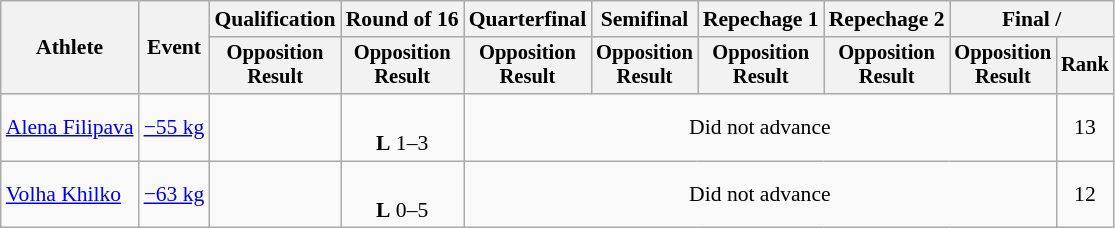<table class="wikitable" style="font-size:90%">
<tr>
<th rowspan="2">Athlete</th>
<th rowspan="2">Event</th>
<th>Qualification</th>
<th>Round of 16</th>
<th>Quarterfinal</th>
<th>Semifinal</th>
<th>Repechage 1</th>
<th>Repechage 2</th>
<th colspan=2>Final / </th>
</tr>
<tr style="font-size: 95%">
<th>Opposition<br>Result</th>
<th>Opposition<br>Result</th>
<th>Opposition<br>Result</th>
<th>Opposition<br>Result</th>
<th>Opposition<br>Result</th>
<th>Opposition<br>Result</th>
<th>Opposition<br>Result</th>
<th>Rank</th>
</tr>
<tr align=center>
<td align=left><a href='#'>Alena Filipava</a></td>
<td align=left><a href='#'>−55 kg</a></td>
<td></td>
<td><br><strong>L</strong> 1–3 <sup></sup></td>
<td colspan=5>Did not advance</td>
<td>13</td>
</tr>
<tr align=center>
<td align=left><a href='#'>Volha Khilko</a></td>
<td align=left><a href='#'>−63 kg</a></td>
<td></td>
<td><br><strong>L</strong> 0–5 <sup></sup></td>
<td colspan=5>Did not advance</td>
<td>12</td>
</tr>
</table>
